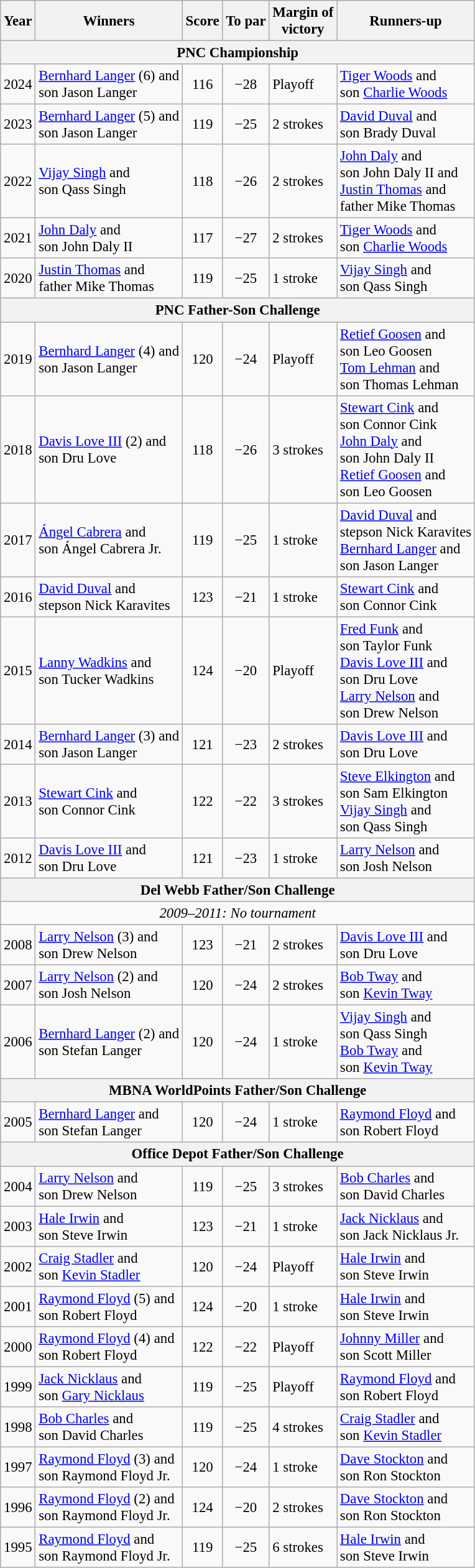<table class="wikitable" style="font-size:95%">
<tr>
<th>Year</th>
<th>Winners</th>
<th>Score</th>
<th>To par</th>
<th>Margin of<br>victory</th>
<th>Runners-up</th>
</tr>
<tr>
<th colspan=6>PNC Championship</th>
</tr>
<tr>
<td>2024</td>
<td> <a href='#'>Bernhard Langer</a> (6) and<br>son Jason Langer</td>
<td align=center>116</td>
<td align=center>−28</td>
<td>Playoff</td>
<td> <a href='#'>Tiger Woods</a> and<br>son <a href='#'>Charlie Woods</a></td>
</tr>
<tr>
<td>2023</td>
<td> <a href='#'>Bernhard Langer</a> (5) and<br>son Jason Langer</td>
<td align=center>119</td>
<td align=center>−25</td>
<td>2 strokes</td>
<td> <a href='#'>David Duval</a> and<br>son Brady Duval</td>
</tr>
<tr>
<td>2022</td>
<td> <a href='#'>Vijay Singh</a> and<br>son Qass Singh</td>
<td align=center>118</td>
<td align=center>−26</td>
<td>2 strokes</td>
<td> <a href='#'>John Daly</a> and<br>son John Daly II and <br>  <a href='#'>Justin Thomas</a> and<br> father Mike Thomas</td>
</tr>
<tr>
<td>2021</td>
<td> <a href='#'>John Daly</a> and<br>son John Daly II</td>
<td align=center>117</td>
<td align=center>−27</td>
<td>2 strokes</td>
<td> <a href='#'>Tiger Woods</a> and<br>son <a href='#'>Charlie Woods</a></td>
</tr>
<tr>
<td>2020</td>
<td> <a href='#'>Justin Thomas</a> and<br>father Mike Thomas</td>
<td align=center>119</td>
<td align=center>−25</td>
<td>1 stroke</td>
<td> <a href='#'>Vijay Singh</a> and<br>son Qass Singh</td>
</tr>
<tr>
<th colspan=6>PNC Father-Son Challenge</th>
</tr>
<tr>
<td>2019</td>
<td> <a href='#'>Bernhard Langer</a> (4) and<br>son Jason Langer</td>
<td align=center>120</td>
<td align=center>−24</td>
<td>Playoff</td>
<td> <a href='#'>Retief Goosen</a> and<br>son Leo Goosen<br> <a href='#'>Tom Lehman</a> and<br>son Thomas Lehman</td>
</tr>
<tr>
<td>2018</td>
<td> <a href='#'>Davis Love III</a> (2) and<br>son Dru Love</td>
<td align=center>118</td>
<td align=center>−26</td>
<td>3 strokes</td>
<td> <a href='#'>Stewart Cink</a> and<br>son Connor Cink<br> <a href='#'>John Daly</a> and<br>son John Daly II<br> <a href='#'>Retief Goosen</a> and<br>son Leo Goosen</td>
</tr>
<tr>
<td>2017</td>
<td> <a href='#'>Ángel Cabrera</a> and<br>son Ángel Cabrera Jr.</td>
<td align=center>119</td>
<td align=center>−25</td>
<td>1 stroke</td>
<td> <a href='#'>David Duval</a> and<br>stepson Nick Karavites<br> <a href='#'>Bernhard Langer</a> and<br>son Jason Langer</td>
</tr>
<tr>
<td>2016</td>
<td> <a href='#'>David Duval</a> and<br>stepson Nick Karavites</td>
<td align=center>123</td>
<td align=center>−21</td>
<td>1 stroke</td>
<td> <a href='#'>Stewart Cink</a> and<br>son Connor Cink</td>
</tr>
<tr>
<td>2015</td>
<td> <a href='#'>Lanny Wadkins</a> and<br>son Tucker Wadkins</td>
<td align=center>124</td>
<td align=center>−20</td>
<td>Playoff</td>
<td> <a href='#'>Fred Funk</a> and<br>son Taylor Funk<br> <a href='#'>Davis Love III</a> and<br>son Dru Love<br> <a href='#'>Larry Nelson</a> and<br>son Drew Nelson</td>
</tr>
<tr>
<td>2014</td>
<td> <a href='#'>Bernhard Langer</a> (3) and<br>son Jason Langer</td>
<td align=center>121</td>
<td align=center>−23</td>
<td>2 strokes</td>
<td> <a href='#'>Davis Love III</a> and<br>son Dru Love</td>
</tr>
<tr>
<td>2013</td>
<td> <a href='#'>Stewart Cink</a> and<br>son Connor Cink</td>
<td align=center>122</td>
<td align=center>−22</td>
<td>3 strokes</td>
<td> <a href='#'>Steve Elkington</a> and<br>son Sam Elkington<br> <a href='#'>Vijay Singh</a> and<br>son Qass Singh</td>
</tr>
<tr>
<td>2012</td>
<td> <a href='#'>Davis Love III</a> and<br>son Dru Love</td>
<td align=center>121</td>
<td align=center>−23</td>
<td>1 stroke</td>
<td> <a href='#'>Larry Nelson</a> and<br>son Josh Nelson</td>
</tr>
<tr>
<th colspan=6>Del Webb Father/Son Challenge</th>
</tr>
<tr>
<td colspan=6 align=center><em>2009–2011: No tournament</em></td>
</tr>
<tr>
<td>2008</td>
<td> <a href='#'>Larry Nelson</a> (3) and<br>son Drew Nelson</td>
<td align=center>123</td>
<td align=center>−21</td>
<td>2 strokes</td>
<td> <a href='#'>Davis Love III</a> and<br>son Dru Love</td>
</tr>
<tr>
<td>2007</td>
<td> <a href='#'>Larry Nelson</a> (2) and<br>son Josh Nelson</td>
<td align=center>120</td>
<td align=center>−24</td>
<td>2 strokes</td>
<td> <a href='#'>Bob Tway</a> and<br>son <a href='#'>Kevin Tway</a></td>
</tr>
<tr>
<td>2006</td>
<td> <a href='#'>Bernhard Langer</a> (2) and<br>son Stefan Langer</td>
<td align=center>120</td>
<td align=center>−24</td>
<td>1 stroke</td>
<td> <a href='#'>Vijay Singh</a> and<br>son Qass Singh<br> <a href='#'>Bob Tway</a> and<br>son <a href='#'>Kevin Tway</a></td>
</tr>
<tr>
<th colspan=6>MBNA WorldPoints Father/Son Challenge</th>
</tr>
<tr>
<td>2005</td>
<td> <a href='#'>Bernhard Langer</a> and<br>son Stefan Langer</td>
<td align=center>120</td>
<td align=center>−24</td>
<td>1 stroke</td>
<td> <a href='#'>Raymond Floyd</a> and<br>son Robert Floyd</td>
</tr>
<tr>
<th colspan=6>Office Depot Father/Son Challenge</th>
</tr>
<tr>
<td>2004</td>
<td> <a href='#'>Larry Nelson</a> and<br>son Drew Nelson</td>
<td align=center>119</td>
<td align=center>−25</td>
<td>3 strokes</td>
<td> <a href='#'>Bob Charles</a> and<br>son David Charles</td>
</tr>
<tr>
<td>2003</td>
<td> <a href='#'>Hale Irwin</a> and<br>son Steve Irwin</td>
<td align=center>123</td>
<td align=center>−21</td>
<td>1 stroke</td>
<td> <a href='#'>Jack Nicklaus</a> and<br>son Jack Nicklaus Jr.</td>
</tr>
<tr>
<td>2002</td>
<td> <a href='#'>Craig Stadler</a> and<br>son <a href='#'>Kevin Stadler</a></td>
<td align=center>120</td>
<td align=center>−24</td>
<td>Playoff</td>
<td> <a href='#'>Hale Irwin</a> and<br>son Steve Irwin</td>
</tr>
<tr>
<td>2001</td>
<td> <a href='#'>Raymond Floyd</a> (5) and<br>son Robert Floyd</td>
<td align=center>124</td>
<td align=center>−20</td>
<td>1 stroke</td>
<td> <a href='#'>Hale Irwin</a> and<br>son Steve Irwin</td>
</tr>
<tr>
<td>2000</td>
<td> <a href='#'>Raymond Floyd</a> (4) and<br>son Robert Floyd</td>
<td align=center>122</td>
<td align=center>−22</td>
<td>Playoff</td>
<td> <a href='#'>Johnny Miller</a> and<br>son Scott Miller</td>
</tr>
<tr>
<td>1999</td>
<td> <a href='#'>Jack Nicklaus</a> and<br>son <a href='#'>Gary Nicklaus</a></td>
<td align=center>119</td>
<td align=center>−25</td>
<td>Playoff</td>
<td> <a href='#'>Raymond Floyd</a> and<br>son Robert Floyd</td>
</tr>
<tr>
<td>1998</td>
<td> <a href='#'>Bob Charles</a> and<br>son David Charles</td>
<td align=center>119</td>
<td align=center>−25</td>
<td>4 strokes</td>
<td> <a href='#'>Craig Stadler</a> and<br>son <a href='#'>Kevin Stadler</a></td>
</tr>
<tr>
<td>1997</td>
<td> <a href='#'>Raymond Floyd</a> (3) and<br>son Raymond Floyd Jr.</td>
<td align=center>120</td>
<td align=center>−24</td>
<td>1 stroke</td>
<td> <a href='#'>Dave Stockton</a> and<br>son Ron Stockton</td>
</tr>
<tr>
<td>1996</td>
<td> <a href='#'>Raymond Floyd</a> (2) and<br>son Raymond Floyd Jr.</td>
<td align=center>124</td>
<td align=center>−20</td>
<td>2 strokes</td>
<td> <a href='#'>Dave Stockton</a> and<br>son Ron Stockton</td>
</tr>
<tr>
<td>1995</td>
<td> <a href='#'>Raymond Floyd</a> and<br>son Raymond Floyd Jr.</td>
<td align=center>119</td>
<td align=center>−25</td>
<td>6 strokes</td>
<td> <a href='#'>Hale Irwin</a> and<br>son Steve Irwin</td>
</tr>
</table>
